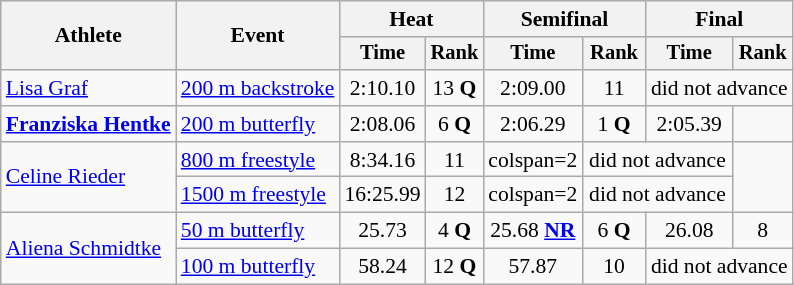<table class=wikitable style="font-size:90%">
<tr>
<th rowspan="2">Athlete</th>
<th rowspan="2">Event</th>
<th colspan="2">Heat</th>
<th colspan="2">Semifinal</th>
<th colspan="2">Final</th>
</tr>
<tr style="font-size:95%">
<th>Time</th>
<th>Rank</th>
<th>Time</th>
<th>Rank</th>
<th>Time</th>
<th>Rank</th>
</tr>
<tr align=center>
<td align=left><a href='#'>Lisa Graf</a></td>
<td align=left><a href='#'>200 m backstroke</a></td>
<td>2:10.10</td>
<td>13 <strong>Q</strong></td>
<td>2:09.00</td>
<td>11</td>
<td colspan=2>did not advance</td>
</tr>
<tr align=center>
<td align=left><strong><a href='#'>Franziska Hentke</a></strong></td>
<td align=left><a href='#'>200 m butterfly</a></td>
<td>2:08.06</td>
<td>6 <strong>Q</strong></td>
<td>2:06.29</td>
<td>1 <strong>Q</strong></td>
<td>2:05.39</td>
<td></td>
</tr>
<tr align=center>
<td align=left rowspan=2><a href='#'>Celine Rieder</a></td>
<td align=left><a href='#'>800 m freestyle</a></td>
<td>8:34.16</td>
<td>11</td>
<td>colspan=2 </td>
<td colspan=2>did not advance</td>
</tr>
<tr align=center>
<td align=left><a href='#'>1500 m freestyle</a></td>
<td>16:25.99</td>
<td>12</td>
<td>colspan=2 </td>
<td colspan=2>did not advance</td>
</tr>
<tr align=center>
<td align=left rowspan=2><a href='#'>Aliena Schmidtke</a></td>
<td align=left><a href='#'>50 m butterfly</a></td>
<td>25.73</td>
<td>4 <strong>Q</strong></td>
<td>25.68 <strong><a href='#'>NR</a></strong></td>
<td>6 <strong>Q</strong></td>
<td>26.08</td>
<td>8</td>
</tr>
<tr align=center>
<td align=left><a href='#'>100 m butterfly</a></td>
<td>58.24</td>
<td>12 <strong>Q</strong></td>
<td>57.87</td>
<td>10</td>
<td colspan=2>did not advance</td>
</tr>
</table>
